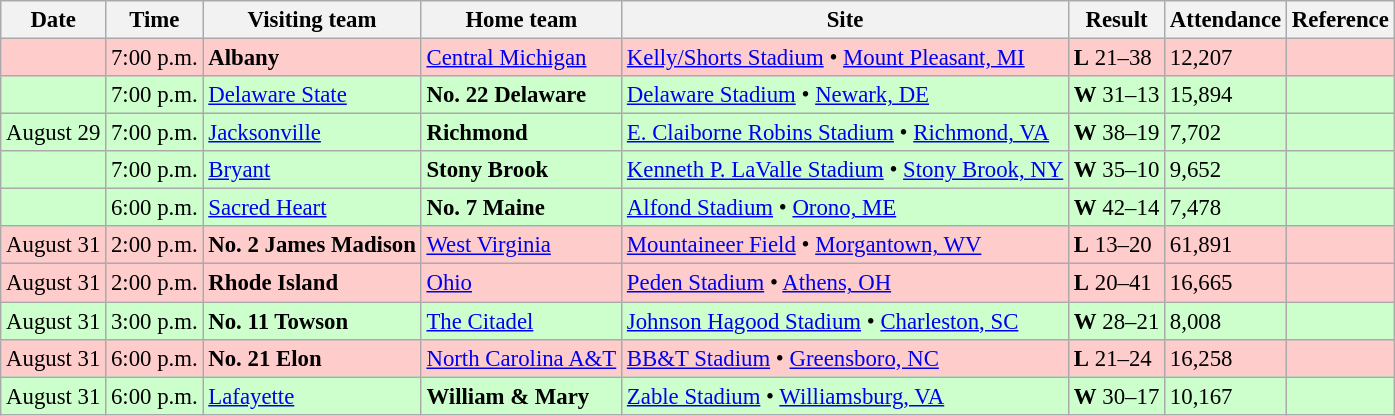<table class="wikitable" style="font-size:95%;">
<tr>
<th>Date</th>
<th>Time</th>
<th>Visiting team</th>
<th>Home team</th>
<th>Site</th>
<th>Result</th>
<th>Attendance</th>
<th class="unsortable">Reference</th>
</tr>
<tr bgcolor=#ffcccc>
<td></td>
<td>7:00 p.m.</td>
<td><strong>Albany</strong></td>
<td><a href='#'>Central Michigan</a></td>
<td><a href='#'>Kelly/Shorts Stadium</a> • <a href='#'>Mount Pleasant, MI</a></td>
<td><strong>L</strong> 21–38</td>
<td>12,207</td>
<td></td>
</tr>
<tr bgcolor=#ccffcc>
<td></td>
<td>7:00 p.m.</td>
<td><a href='#'>Delaware State</a></td>
<td><strong>No. 22 Delaware</strong></td>
<td><a href='#'>Delaware Stadium</a> • <a href='#'>Newark, DE</a></td>
<td><strong>W</strong> 31–13</td>
<td>15,894</td>
<td></td>
</tr>
<tr bgcolor=#ccffcc>
<td>August 29</td>
<td>7:00 p.m.</td>
<td><a href='#'>Jacksonville</a></td>
<td><strong>Richmond</strong></td>
<td><a href='#'>E. Claiborne Robins Stadium</a> • <a href='#'>Richmond, VA</a></td>
<td><strong>W</strong> 38–19</td>
<td>7,702</td>
<td></td>
</tr>
<tr bgcolor=#ccffcc>
<td></td>
<td>7:00 p.m.</td>
<td><a href='#'>Bryant</a></td>
<td><strong>Stony Brook</strong></td>
<td><a href='#'>Kenneth P. LaValle Stadium</a> • <a href='#'>Stony Brook, NY</a></td>
<td><strong>W</strong> 35–10</td>
<td>9,652</td>
<td></td>
</tr>
<tr bgcolor=#ccffcc>
<td></td>
<td>6:00 p.m.</td>
<td><a href='#'>Sacred Heart</a></td>
<td><strong>No. 7 Maine</strong></td>
<td><a href='#'>Alfond Stadium</a> • <a href='#'>Orono, ME</a></td>
<td><strong>W</strong> 42–14</td>
<td>7,478</td>
<td></td>
</tr>
<tr bgcolor=#ffcccc>
<td>August 31</td>
<td>2:00 p.m.</td>
<td><strong>No. 2 James Madison</strong></td>
<td><a href='#'>West Virginia</a></td>
<td><a href='#'>Mountaineer Field</a> • <a href='#'>Morgantown, WV</a></td>
<td><strong>L</strong> 13–20</td>
<td>61,891</td>
<td></td>
</tr>
<tr bgcolor=#ffcccc>
<td>August 31</td>
<td>2:00 p.m.</td>
<td><strong>Rhode Island</strong></td>
<td><a href='#'>Ohio</a></td>
<td><a href='#'>Peden Stadium</a> • <a href='#'>Athens, OH</a></td>
<td><strong>L</strong> 20–41</td>
<td>16,665</td>
<td></td>
</tr>
<tr bgcolor=#ccffcc>
<td>August 31</td>
<td>3:00 p.m.</td>
<td><strong>No. 11 Towson</strong></td>
<td><a href='#'>The Citadel</a></td>
<td><a href='#'>Johnson Hagood Stadium</a> • <a href='#'>Charleston, SC</a></td>
<td><strong>W</strong> 28–21</td>
<td>8,008</td>
<td></td>
</tr>
<tr bgcolor=#ffcccc>
<td>August 31</td>
<td>6:00 p.m.</td>
<td><strong>No. 21 Elon</strong></td>
<td><a href='#'>North Carolina A&T</a></td>
<td><a href='#'>BB&T Stadium</a> • <a href='#'>Greensboro, NC</a></td>
<td><strong>L</strong> 21–24</td>
<td>16,258</td>
<td></td>
</tr>
<tr bgcolor=#ccffcc>
<td>August 31</td>
<td>6:00 p.m.</td>
<td><a href='#'>Lafayette</a></td>
<td><strong>William & Mary</strong></td>
<td><a href='#'>Zable Stadium</a> • <a href='#'>Williamsburg, VA</a></td>
<td><strong>W</strong> 30–17</td>
<td>10,167</td>
<td></td>
</tr>
</table>
